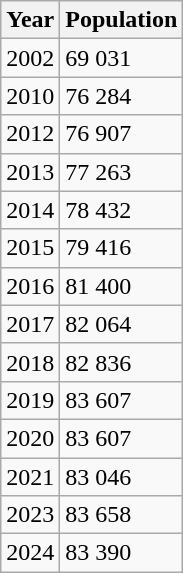<table class="wikitable">
<tr>
<th>Year</th>
<th>Population</th>
</tr>
<tr>
<td>2002</td>
<td>69 031</td>
</tr>
<tr>
<td>2010</td>
<td>76 284</td>
</tr>
<tr>
<td>2012</td>
<td>76 907</td>
</tr>
<tr>
<td>2013</td>
<td>77 263</td>
</tr>
<tr>
<td>2014</td>
<td>78 432</td>
</tr>
<tr>
<td>2015</td>
<td>79 416</td>
</tr>
<tr>
<td>2016</td>
<td>81 400</td>
</tr>
<tr>
<td>2017</td>
<td>82 064</td>
</tr>
<tr>
<td>2018</td>
<td>82 836</td>
</tr>
<tr>
<td>2019</td>
<td>83 607</td>
</tr>
<tr>
<td>2020</td>
<td>83 607</td>
</tr>
<tr>
<td>2021</td>
<td>83 046</td>
</tr>
<tr>
<td>2023</td>
<td>83 658</td>
</tr>
<tr>
<td>2024</td>
<td>83 390</td>
</tr>
</table>
